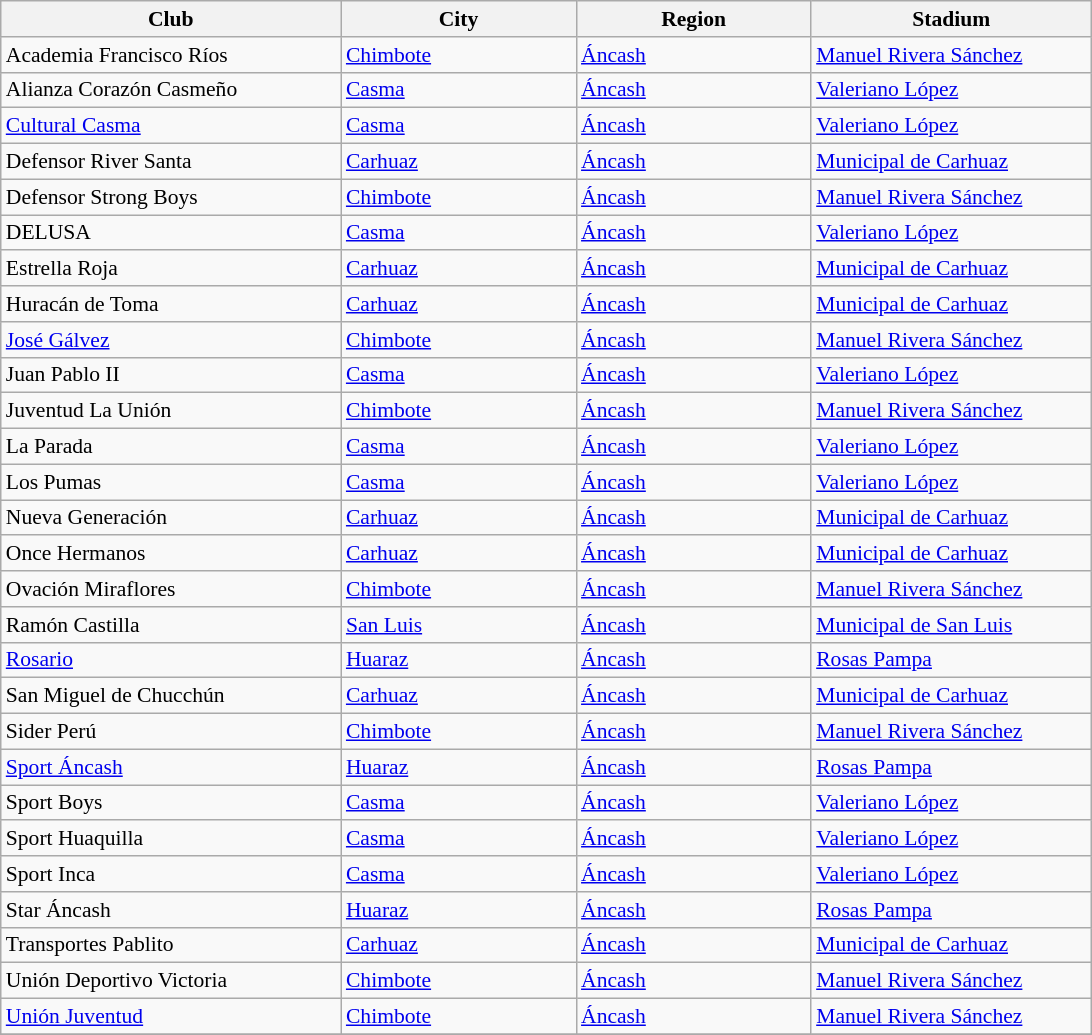<table class="wikitable sortable" style="font-size:90%">
<tr>
<th width=220px>Club</th>
<th width=150px>City</th>
<th width=150px>Region</th>
<th width=180px>Stadium</th>
</tr>
<tr>
<td>Academia Francisco Ríos</td>
<td><a href='#'>Chimbote</a></td>
<td><a href='#'>Áncash</a></td>
<td><a href='#'>Manuel Rivera Sánchez</a></td>
</tr>
<tr>
<td>Alianza Corazón Casmeño</td>
<td><a href='#'>Casma</a></td>
<td><a href='#'>Áncash</a></td>
<td><a href='#'>Valeriano López</a></td>
</tr>
<tr>
<td><a href='#'>Cultural Casma</a></td>
<td><a href='#'>Casma</a></td>
<td><a href='#'>Áncash</a></td>
<td><a href='#'>Valeriano López</a></td>
</tr>
<tr>
<td>Defensor River Santa</td>
<td><a href='#'>Carhuaz</a></td>
<td><a href='#'>Áncash</a></td>
<td><a href='#'>Municipal de Carhuaz</a></td>
</tr>
<tr>
<td>Defensor Strong Boys</td>
<td><a href='#'>Chimbote</a></td>
<td><a href='#'>Áncash</a></td>
<td><a href='#'>Manuel Rivera Sánchez</a></td>
</tr>
<tr>
<td>DELUSA</td>
<td><a href='#'>Casma</a></td>
<td><a href='#'>Áncash</a></td>
<td><a href='#'>Valeriano López</a></td>
</tr>
<tr>
<td>Estrella Roja</td>
<td><a href='#'>Carhuaz</a></td>
<td><a href='#'>Áncash</a></td>
<td><a href='#'>Municipal de Carhuaz</a></td>
</tr>
<tr>
<td>Huracán de Toma</td>
<td><a href='#'>Carhuaz</a></td>
<td><a href='#'>Áncash</a></td>
<td><a href='#'>Municipal de Carhuaz</a></td>
</tr>
<tr>
<td><a href='#'>José Gálvez</a></td>
<td><a href='#'>Chimbote</a></td>
<td><a href='#'>Áncash</a></td>
<td><a href='#'>Manuel Rivera Sánchez</a></td>
</tr>
<tr>
<td>Juan Pablo II</td>
<td><a href='#'>Casma</a></td>
<td><a href='#'>Áncash</a></td>
<td><a href='#'>Valeriano López</a></td>
</tr>
<tr>
<td>Juventud La Unión</td>
<td><a href='#'>Chimbote</a></td>
<td><a href='#'>Áncash</a></td>
<td><a href='#'>Manuel Rivera Sánchez</a></td>
</tr>
<tr>
<td>La Parada</td>
<td><a href='#'>Casma</a></td>
<td><a href='#'>Áncash</a></td>
<td><a href='#'>Valeriano López</a></td>
</tr>
<tr>
<td>Los Pumas</td>
<td><a href='#'>Casma</a></td>
<td><a href='#'>Áncash</a></td>
<td><a href='#'>Valeriano López</a></td>
</tr>
<tr>
<td>Nueva Generación</td>
<td><a href='#'>Carhuaz</a></td>
<td><a href='#'>Áncash</a></td>
<td><a href='#'>Municipal de Carhuaz</a></td>
</tr>
<tr>
<td>Once Hermanos</td>
<td><a href='#'>Carhuaz</a></td>
<td><a href='#'>Áncash</a></td>
<td><a href='#'>Municipal de Carhuaz</a></td>
</tr>
<tr>
<td>Ovación Miraflores</td>
<td><a href='#'>Chimbote</a></td>
<td><a href='#'>Áncash</a></td>
<td><a href='#'>Manuel Rivera Sánchez</a></td>
</tr>
<tr>
<td>Ramón Castilla</td>
<td><a href='#'>San Luis</a></td>
<td><a href='#'>Áncash</a></td>
<td><a href='#'>Municipal de San Luis</a></td>
</tr>
<tr>
<td><a href='#'>Rosario</a></td>
<td><a href='#'>Huaraz</a></td>
<td><a href='#'>Áncash</a></td>
<td><a href='#'>Rosas Pampa</a></td>
</tr>
<tr>
<td>San Miguel de Chucchún</td>
<td><a href='#'>Carhuaz</a></td>
<td><a href='#'>Áncash</a></td>
<td><a href='#'>Municipal de Carhuaz</a></td>
</tr>
<tr>
<td>Sider Perú</td>
<td><a href='#'>Chimbote</a></td>
<td><a href='#'>Áncash</a></td>
<td><a href='#'>Manuel Rivera Sánchez</a></td>
</tr>
<tr>
<td><a href='#'>Sport Áncash</a></td>
<td><a href='#'>Huaraz</a></td>
<td><a href='#'>Áncash</a></td>
<td><a href='#'>Rosas Pampa</a></td>
</tr>
<tr>
<td>Sport Boys</td>
<td><a href='#'>Casma</a></td>
<td><a href='#'>Áncash</a></td>
<td><a href='#'>Valeriano López</a></td>
</tr>
<tr>
<td>Sport Huaquilla</td>
<td><a href='#'>Casma</a></td>
<td><a href='#'>Áncash</a></td>
<td><a href='#'>Valeriano López</a></td>
</tr>
<tr>
<td>Sport Inca</td>
<td><a href='#'>Casma</a></td>
<td><a href='#'>Áncash</a></td>
<td><a href='#'>Valeriano López</a></td>
</tr>
<tr>
<td>Star Áncash</td>
<td><a href='#'>Huaraz</a></td>
<td><a href='#'>Áncash</a></td>
<td><a href='#'>Rosas Pampa</a></td>
</tr>
<tr>
<td>Transportes Pablito</td>
<td><a href='#'>Carhuaz</a></td>
<td><a href='#'>Áncash</a></td>
<td><a href='#'>Municipal de Carhuaz</a></td>
</tr>
<tr>
<td>Unión Deportivo Victoria</td>
<td><a href='#'>Chimbote</a></td>
<td><a href='#'>Áncash</a></td>
<td><a href='#'>Manuel Rivera Sánchez</a></td>
</tr>
<tr>
<td><a href='#'>Unión Juventud</a></td>
<td><a href='#'>Chimbote</a></td>
<td><a href='#'>Áncash</a></td>
<td><a href='#'>Manuel Rivera Sánchez</a></td>
</tr>
<tr>
</tr>
</table>
